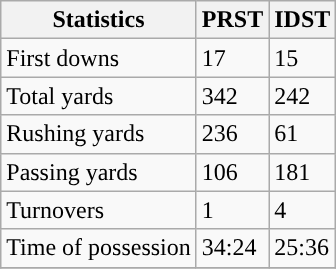<table class="wikitable" style="float: left;">
<tr>
<th>Statistics</th>
<th>PRST</th>
<th>IDST</th>
</tr>
<tr>
<td>First downs</td>
<td>17</td>
<td>15</td>
</tr>
<tr>
<td>Total yards</td>
<td>342</td>
<td>242</td>
</tr>
<tr>
<td>Rushing yards</td>
<td>236</td>
<td>61</td>
</tr>
<tr>
<td>Passing yards</td>
<td>106</td>
<td>181</td>
</tr>
<tr>
<td>Turnovers</td>
<td>1</td>
<td>4</td>
</tr>
<tr>
<td>Time of possession</td>
<td>34:24</td>
<td>25:36</td>
</tr>
<tr>
</tr>
</table>
